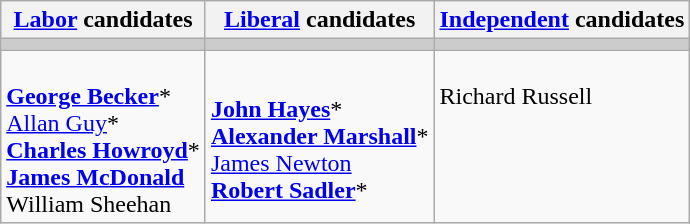<table class="wikitable">
<tr>
<th><a href='#'>Labor</a> candidates</th>
<th><a href='#'>Liberal</a> candidates</th>
<th><a href='#'>Independent</a> candidates</th>
</tr>
<tr bgcolor="#cccccc">
<td></td>
<td></td>
<td></td>
</tr>
<tr>
<td><br><strong><a href='#'>George Becker</a></strong>*<br>
<a href='#'>Allan Guy</a>*<br>
<strong><a href='#'>Charles Howroyd</a></strong>*<br>
<strong><a href='#'>James McDonald</a></strong><br>
William Sheehan</td>
<td><br><strong><a href='#'>John Hayes</a></strong>*<br>
<strong><a href='#'>Alexander Marshall</a></strong>*<br>
<a href='#'>James Newton</a><br>
<strong><a href='#'>Robert Sadler</a></strong>*</td>
<td valign=top><br>Richard Russell</td>
</tr>
</table>
